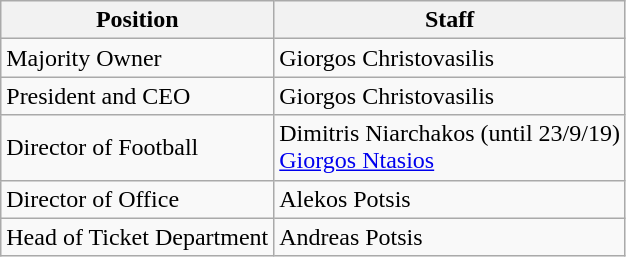<table class="wikitable">
<tr>
<th>Position</th>
<th>Staff</th>
</tr>
<tr>
<td>Majority Owner</td>
<td>Giorgos Christovasilis</td>
</tr>
<tr>
<td>President and CEO</td>
<td>Giorgos Christovasilis</td>
</tr>
<tr>
<td>Director of Football</td>
<td>Dimitris Niarchakos (until 23/9/19)<br><a href='#'>Giorgos Ntasios</a></td>
</tr>
<tr>
<td>Director of Office</td>
<td>Alekos Potsis</td>
</tr>
<tr>
<td>Head of Ticket Department</td>
<td>Andreas Potsis</td>
</tr>
</table>
